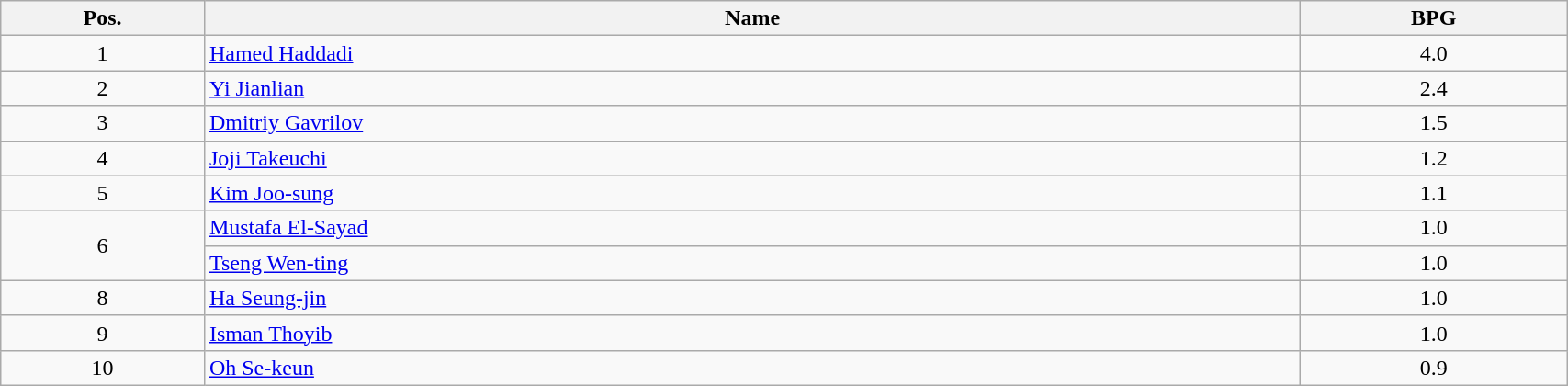<table class=wikitable width="90%">
<tr>
<th width="13%">Pos.</th>
<th width="70%">Name</th>
<th width="17%">BPG</th>
</tr>
<tr>
<td align=center>1</td>
<td> <a href='#'>Hamed Haddadi</a></td>
<td align=center>4.0</td>
</tr>
<tr>
<td align=center>2</td>
<td> <a href='#'>Yi Jianlian</a></td>
<td align=center>2.4</td>
</tr>
<tr>
<td align=center>3</td>
<td> <a href='#'>Dmitriy Gavrilov</a></td>
<td align=center>1.5</td>
</tr>
<tr>
<td align=center>4</td>
<td> <a href='#'>Joji Takeuchi</a></td>
<td align=center>1.2</td>
</tr>
<tr>
<td align=center>5</td>
<td> <a href='#'>Kim Joo-sung</a></td>
<td align=center>1.1</td>
</tr>
<tr>
<td align=center rowspan=2>6</td>
<td> <a href='#'>Mustafa El-Sayad</a></td>
<td align=center>1.0</td>
</tr>
<tr>
<td> <a href='#'>Tseng Wen-ting</a></td>
<td align=center>1.0</td>
</tr>
<tr>
<td align=center>8</td>
<td> <a href='#'>Ha Seung-jin</a></td>
<td align=center>1.0</td>
</tr>
<tr>
<td align=center>9</td>
<td> <a href='#'>Isman Thoyib</a></td>
<td align=center>1.0</td>
</tr>
<tr>
<td align=center>10</td>
<td> <a href='#'>Oh Se-keun</a></td>
<td align=center>0.9</td>
</tr>
</table>
